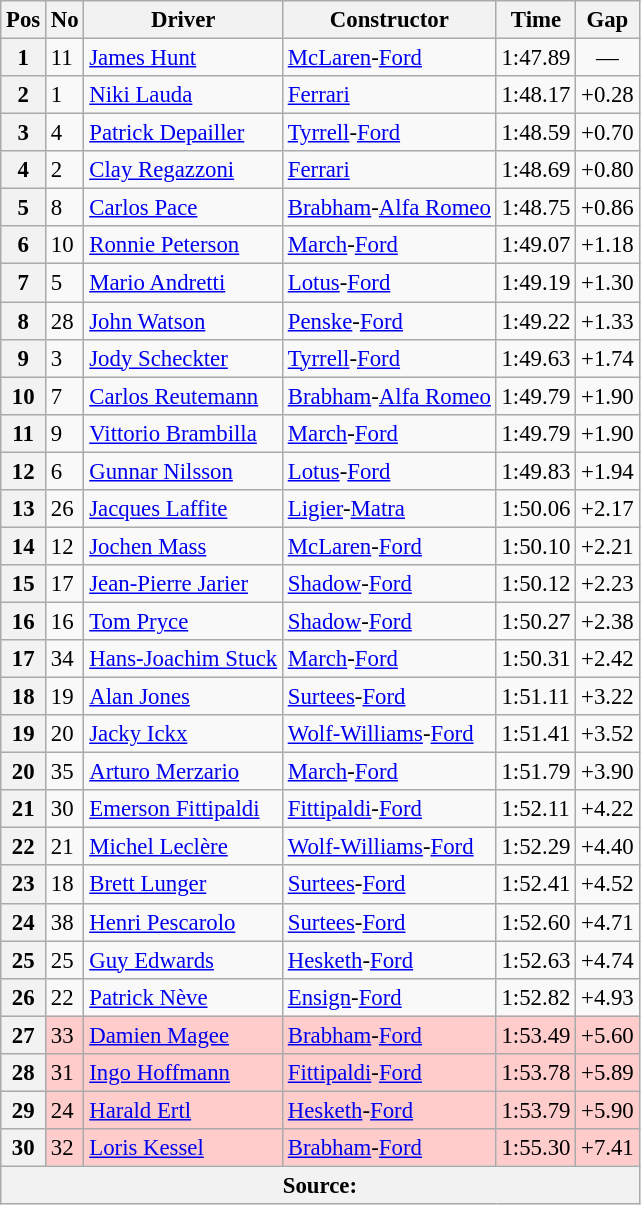<table class="wikitable sortable" style="font-size: 95%;">
<tr>
<th>Pos</th>
<th>No</th>
<th>Driver</th>
<th>Constructor</th>
<th>Time</th>
<th>Gap</th>
</tr>
<tr>
<th>1</th>
<td>11</td>
<td> <a href='#'>James Hunt</a></td>
<td><a href='#'>McLaren</a>-<a href='#'>Ford</a></td>
<td>1:47.89</td>
<td align="center">—</td>
</tr>
<tr>
<th>2</th>
<td>1</td>
<td> <a href='#'>Niki Lauda</a></td>
<td><a href='#'>Ferrari</a></td>
<td>1:48.17</td>
<td>+0.28</td>
</tr>
<tr>
<th>3</th>
<td>4</td>
<td> <a href='#'>Patrick Depailler</a></td>
<td><a href='#'>Tyrrell</a>-<a href='#'>Ford</a></td>
<td>1:48.59</td>
<td>+0.70</td>
</tr>
<tr>
<th>4</th>
<td>2</td>
<td> <a href='#'>Clay Regazzoni</a></td>
<td><a href='#'>Ferrari</a></td>
<td>1:48.69</td>
<td>+0.80</td>
</tr>
<tr>
<th>5</th>
<td>8</td>
<td> <a href='#'>Carlos Pace</a></td>
<td><a href='#'>Brabham</a>-<a href='#'>Alfa Romeo</a></td>
<td>1:48.75</td>
<td>+0.86</td>
</tr>
<tr>
<th>6</th>
<td>10</td>
<td> <a href='#'>Ronnie Peterson</a></td>
<td><a href='#'>March</a>-<a href='#'>Ford</a></td>
<td>1:49.07</td>
<td>+1.18</td>
</tr>
<tr>
<th>7</th>
<td>5</td>
<td> <a href='#'>Mario Andretti</a></td>
<td><a href='#'>Lotus</a>-<a href='#'>Ford</a></td>
<td>1:49.19</td>
<td>+1.30</td>
</tr>
<tr>
<th>8</th>
<td>28</td>
<td> <a href='#'>John Watson</a></td>
<td><a href='#'>Penske</a>-<a href='#'>Ford</a></td>
<td>1:49.22</td>
<td>+1.33</td>
</tr>
<tr>
<th>9</th>
<td>3</td>
<td> <a href='#'>Jody Scheckter</a></td>
<td><a href='#'>Tyrrell</a>-<a href='#'>Ford</a></td>
<td>1:49.63</td>
<td>+1.74</td>
</tr>
<tr>
<th>10</th>
<td>7</td>
<td> <a href='#'>Carlos Reutemann</a></td>
<td><a href='#'>Brabham</a>-<a href='#'>Alfa Romeo</a></td>
<td>1:49.79</td>
<td>+1.90</td>
</tr>
<tr>
<th>11</th>
<td>9</td>
<td> <a href='#'>Vittorio Brambilla</a></td>
<td><a href='#'>March</a>-<a href='#'>Ford</a></td>
<td>1:49.79</td>
<td>+1.90</td>
</tr>
<tr>
<th>12</th>
<td>6</td>
<td> <a href='#'>Gunnar Nilsson</a></td>
<td><a href='#'>Lotus</a>-<a href='#'>Ford</a></td>
<td>1:49.83</td>
<td>+1.94</td>
</tr>
<tr>
<th>13</th>
<td>26</td>
<td> <a href='#'>Jacques Laffite</a></td>
<td><a href='#'>Ligier</a>-<a href='#'>Matra</a></td>
<td>1:50.06</td>
<td>+2.17</td>
</tr>
<tr>
<th>14</th>
<td>12</td>
<td> <a href='#'>Jochen Mass</a></td>
<td><a href='#'>McLaren</a>-<a href='#'>Ford</a></td>
<td>1:50.10</td>
<td>+2.21</td>
</tr>
<tr>
<th>15</th>
<td>17</td>
<td> <a href='#'>Jean-Pierre Jarier</a></td>
<td><a href='#'>Shadow</a>-<a href='#'>Ford</a></td>
<td>1:50.12</td>
<td>+2.23</td>
</tr>
<tr>
<th>16</th>
<td>16</td>
<td> <a href='#'>Tom Pryce</a></td>
<td><a href='#'>Shadow</a>-<a href='#'>Ford</a></td>
<td>1:50.27</td>
<td>+2.38</td>
</tr>
<tr>
<th>17</th>
<td>34</td>
<td> <a href='#'>Hans-Joachim Stuck</a></td>
<td><a href='#'>March</a>-<a href='#'>Ford</a></td>
<td>1:50.31</td>
<td>+2.42</td>
</tr>
<tr>
<th>18</th>
<td>19</td>
<td> <a href='#'>Alan Jones</a></td>
<td><a href='#'>Surtees</a>-<a href='#'>Ford</a></td>
<td>1:51.11</td>
<td>+3.22</td>
</tr>
<tr>
<th>19</th>
<td>20</td>
<td> <a href='#'>Jacky Ickx</a></td>
<td><a href='#'>Wolf-Williams</a>-<a href='#'>Ford</a></td>
<td>1:51.41</td>
<td>+3.52</td>
</tr>
<tr>
<th>20</th>
<td>35</td>
<td> <a href='#'>Arturo Merzario</a></td>
<td><a href='#'>March</a>-<a href='#'>Ford</a></td>
<td>1:51.79</td>
<td>+3.90</td>
</tr>
<tr>
<th>21</th>
<td>30</td>
<td> <a href='#'>Emerson Fittipaldi</a></td>
<td><a href='#'>Fittipaldi</a>-<a href='#'>Ford</a></td>
<td>1:52.11</td>
<td>+4.22</td>
</tr>
<tr>
<th>22</th>
<td>21</td>
<td> <a href='#'>Michel Leclère</a></td>
<td><a href='#'>Wolf-Williams</a>-<a href='#'>Ford</a></td>
<td>1:52.29</td>
<td>+4.40</td>
</tr>
<tr>
<th>23</th>
<td>18</td>
<td> <a href='#'>Brett Lunger</a></td>
<td><a href='#'>Surtees</a>-<a href='#'>Ford</a></td>
<td>1:52.41</td>
<td>+4.52</td>
</tr>
<tr>
<th>24</th>
<td>38</td>
<td> <a href='#'>Henri Pescarolo</a></td>
<td><a href='#'>Surtees</a>-<a href='#'>Ford</a></td>
<td>1:52.60</td>
<td>+4.71</td>
</tr>
<tr>
<th>25</th>
<td>25</td>
<td> <a href='#'>Guy Edwards</a></td>
<td><a href='#'>Hesketh</a>-<a href='#'>Ford</a></td>
<td>1:52.63</td>
<td>+4.74</td>
</tr>
<tr>
<th>26</th>
<td>22</td>
<td> <a href='#'>Patrick Nève</a></td>
<td><a href='#'>Ensign</a>-<a href='#'>Ford</a></td>
<td>1:52.82</td>
<td>+4.93</td>
</tr>
<tr style="background:#ffcccc;">
<th>27</th>
<td>33</td>
<td> <a href='#'>Damien Magee</a></td>
<td><a href='#'>Brabham</a>-<a href='#'>Ford</a></td>
<td>1:53.49</td>
<td>+5.60</td>
</tr>
<tr style="background:#ffcccc;">
<th>28</th>
<td>31</td>
<td> <a href='#'>Ingo Hoffmann</a></td>
<td><a href='#'>Fittipaldi</a>-<a href='#'>Ford</a></td>
<td>1:53.78</td>
<td>+5.89</td>
</tr>
<tr style="background:#ffcccc;">
<th>29</th>
<td>24</td>
<td> <a href='#'>Harald Ertl</a></td>
<td><a href='#'>Hesketh</a>-<a href='#'>Ford</a></td>
<td>1:53.79</td>
<td>+5.90</td>
</tr>
<tr style="background:#ffcccc;">
<th>30</th>
<td>32</td>
<td> <a href='#'>Loris Kessel</a></td>
<td><a href='#'>Brabham</a>-<a href='#'>Ford</a></td>
<td>1:55.30</td>
<td>+7.41</td>
</tr>
<tr>
<th colspan="6">Source:</th>
</tr>
</table>
